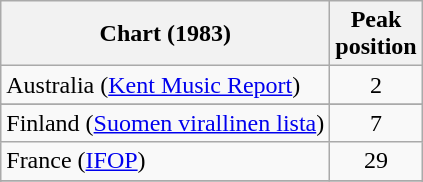<table class="wikitable sortable">
<tr>
<th>Chart (1983)</th>
<th>Peak<br>position</th>
</tr>
<tr>
<td>Australia (<a href='#'>Kent Music Report</a>)</td>
<td align="center">2</td>
</tr>
<tr>
</tr>
<tr>
</tr>
<tr>
<td>Finland (<a href='#'>Suomen virallinen lista</a>)</td>
<td align="center">7</td>
</tr>
<tr>
<td>France (<a href='#'>IFOP</a>)</td>
<td align="center">29</td>
</tr>
<tr>
</tr>
<tr>
</tr>
<tr>
</tr>
<tr>
</tr>
<tr>
</tr>
<tr>
</tr>
<tr>
</tr>
<tr>
</tr>
<tr>
</tr>
<tr>
</tr>
</table>
